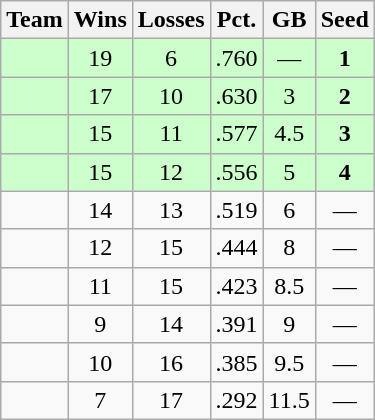<table class=wikitable>
<tr>
<th>Team</th>
<th>Wins</th>
<th>Losses</th>
<th>Pct.</th>
<th>GB</th>
<th>Seed</th>
</tr>
<tr bgcolor=ccffcc align=center>
<td></td>
<td>19</td>
<td>6</td>
<td>.760</td>
<td>—</td>
<td><strong>1</strong></td>
</tr>
<tr bgcolor=ccffcc align=center>
<td></td>
<td>17</td>
<td>10</td>
<td>.630</td>
<td>3</td>
<td><strong>2</strong></td>
</tr>
<tr bgcolor=ccffcc align=center>
<td></td>
<td>15</td>
<td>11</td>
<td>.577</td>
<td>4.5</td>
<td><strong>3</strong></td>
</tr>
<tr bgcolor=ccffcc align=center>
<td></td>
<td>15</td>
<td>12</td>
<td>.556</td>
<td>5</td>
<td><strong>4</strong></td>
</tr>
<tr align=center>
<td></td>
<td>14</td>
<td>13</td>
<td>.519</td>
<td>6</td>
<td>—</td>
</tr>
<tr align=center>
<td></td>
<td>12</td>
<td>15</td>
<td>.444</td>
<td>8</td>
<td>—</td>
</tr>
<tr align=center>
<td></td>
<td>11</td>
<td>15</td>
<td>.423</td>
<td>8.5</td>
<td>—</td>
</tr>
<tr align=center>
<td></td>
<td>9</td>
<td>14</td>
<td>.391</td>
<td>9</td>
<td>—</td>
</tr>
<tr align=center>
<td></td>
<td>10</td>
<td>16</td>
<td>.385</td>
<td>9.5</td>
<td>—</td>
</tr>
<tr align=center>
<td></td>
<td>7</td>
<td>17</td>
<td>.292</td>
<td>11.5</td>
<td>—</td>
</tr>
</table>
